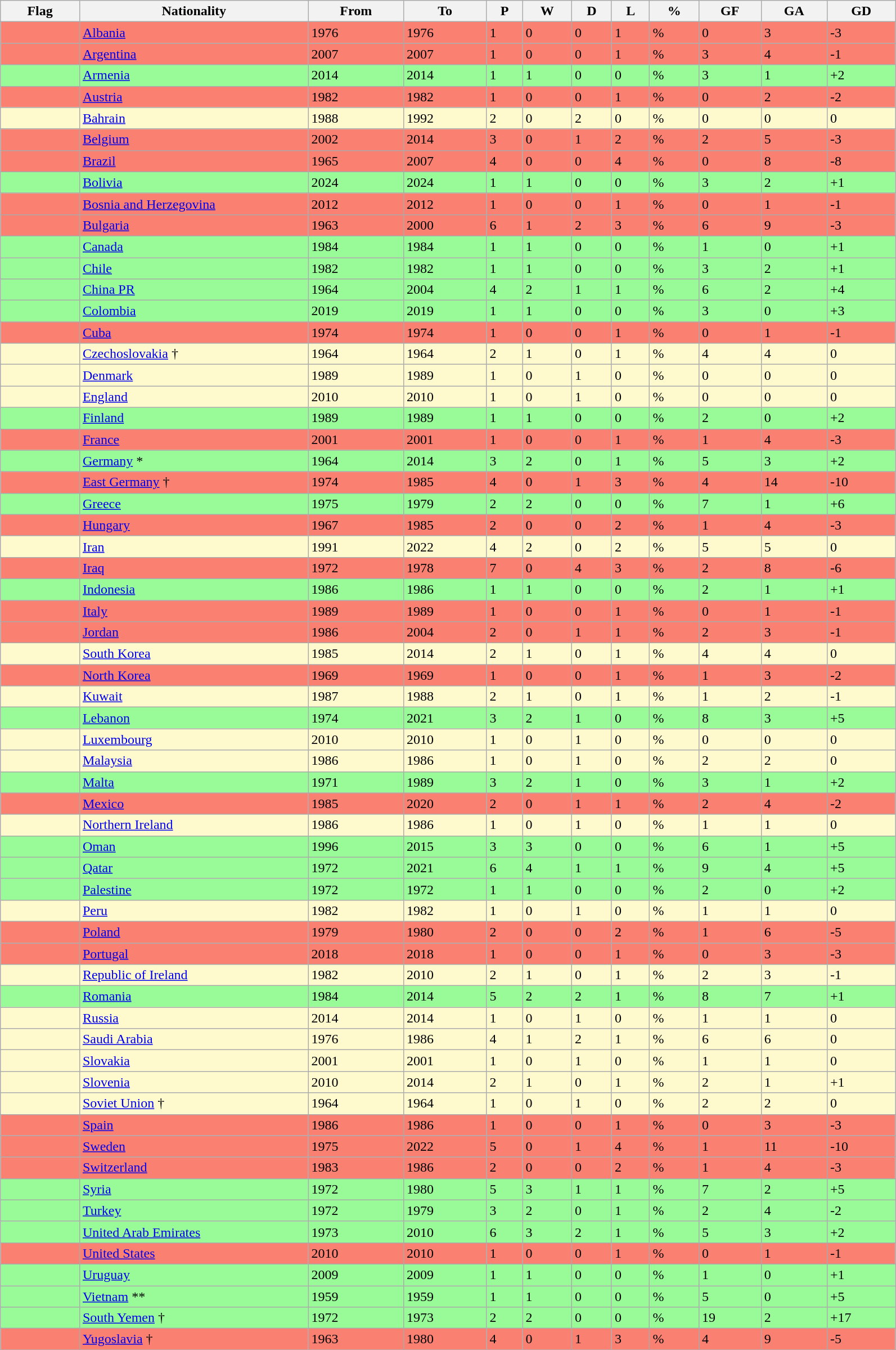<table class="wikitable sortable" style="width:84%;">
<tr>
<th width="2">Flag</th>
<th width="62">Nationality</th>
<th width="2">From</th>
<th width="2">To</th>
<th width="2">P</th>
<th width="2">W</th>
<th width="2">D</th>
<th width="2">L</th>
<th width="2">%</th>
<th width="2">GF</th>
<th width="2">GA</th>
<th width="2">GD</th>
</tr>
<tr bgcolor=Salmon>
<td style="text-align:center;"></td>
<td align=left><a href='#'>Albania</a></td>
<td align=left>1976</td>
<td align=left>1976</td>
<td>1</td>
<td>0</td>
<td>0</td>
<td>1</td>
<td>%</td>
<td>0</td>
<td>3</td>
<td>-3</td>
</tr>
<tr bgcolor=Salmon>
<td style="text-align:center;"></td>
<td align=left><a href='#'>Argentina</a></td>
<td align=left>2007</td>
<td align=left>2007</td>
<td>1</td>
<td>0</td>
<td>0</td>
<td>1</td>
<td>%</td>
<td>3</td>
<td>4</td>
<td>-1</td>
</tr>
<tr bgcolor=PaleGreen>
<td style="text-align:center;"></td>
<td align=left><a href='#'>Armenia</a></td>
<td align=left>2014</td>
<td align=left>2014</td>
<td>1</td>
<td>1</td>
<td>0</td>
<td>0</td>
<td>%</td>
<td>3</td>
<td>1</td>
<td>+2</td>
</tr>
<tr bgcolor=Salmon>
<td style="text-align:center;"></td>
<td align=left><a href='#'>Austria</a></td>
<td align=left>1982</td>
<td align=left>1982</td>
<td>1</td>
<td>0</td>
<td>0</td>
<td>1</td>
<td>%</td>
<td>0</td>
<td>2</td>
<td>-2</td>
</tr>
<tr bgcolor=LemonChiffon>
<td style="text-align:center;"></td>
<td align=left><a href='#'>Bahrain</a></td>
<td align=left>1988</td>
<td align=left>1992</td>
<td>2</td>
<td>0</td>
<td>2</td>
<td>0</td>
<td>%</td>
<td>0</td>
<td>0</td>
<td>0</td>
</tr>
<tr bgcolor=Salmon>
<td style="text-align:center;"></td>
<td align=left><a href='#'>Belgium</a></td>
<td align=left>2002</td>
<td align=left>2014</td>
<td>3</td>
<td>0</td>
<td>1</td>
<td>2</td>
<td>%</td>
<td>2</td>
<td>5</td>
<td>-3</td>
</tr>
<tr bgcolor=Salmon>
<td style="text-align:center;"></td>
<td align=left><a href='#'>Brazil</a></td>
<td align=left>1965</td>
<td align=left>2007</td>
<td>4</td>
<td>0</td>
<td>0</td>
<td>4</td>
<td>%</td>
<td>0</td>
<td>8</td>
<td>-8</td>
</tr>
<tr bgcolor=PaleGreen>
<td style="text-align:center;"></td>
<td align=left><a href='#'>Bolivia</a></td>
<td align=left>2024</td>
<td align=left>2024</td>
<td>1</td>
<td>1</td>
<td>0</td>
<td>0</td>
<td>%</td>
<td>3</td>
<td>2</td>
<td>+1</td>
</tr>
<tr bgcolor=Salmon>
<td style="text-align:center;"></td>
<td align=left><a href='#'>Bosnia and Herzegovina</a></td>
<td align=left>2012</td>
<td align=left>2012</td>
<td>1</td>
<td>0</td>
<td>0</td>
<td>1</td>
<td>%</td>
<td>0</td>
<td>1</td>
<td>-1</td>
</tr>
<tr bgcolor=Salmon>
<td style="text-align:center;"></td>
<td align=left><a href='#'>Bulgaria</a></td>
<td align=left>1963</td>
<td align=left>2000</td>
<td>6</td>
<td>1</td>
<td>2</td>
<td>3</td>
<td>%</td>
<td>6</td>
<td>9</td>
<td>-3</td>
</tr>
<tr bgcolor=PaleGreen>
<td style="text-align:center;"></td>
<td align=left><a href='#'>Canada</a></td>
<td align=left>1984</td>
<td align=left>1984</td>
<td>1</td>
<td>1</td>
<td>0</td>
<td>0</td>
<td>%</td>
<td>1</td>
<td>0</td>
<td>+1</td>
</tr>
<tr bgcolor=PaleGreen>
<td style="text-align:center;"></td>
<td align=left><a href='#'>Chile</a></td>
<td align=left>1982</td>
<td align=left>1982</td>
<td>1</td>
<td>1</td>
<td>0</td>
<td>0</td>
<td>%</td>
<td>3</td>
<td>2</td>
<td>+1</td>
</tr>
<tr bgcolor=PaleGreen>
<td style="text-align:center;"></td>
<td align=left><a href='#'>China PR</a></td>
<td align=left>1964</td>
<td align=left>2004</td>
<td>4</td>
<td>2</td>
<td>1</td>
<td>1</td>
<td>%</td>
<td>6</td>
<td>2</td>
<td>+4</td>
</tr>
<tr bgcolor=PaleGreen>
<td style="text-align:center;"></td>
<td align=left><a href='#'>Colombia</a></td>
<td align=left>2019</td>
<td align=left>2019</td>
<td>1</td>
<td>1</td>
<td>0</td>
<td>0</td>
<td>%</td>
<td>3</td>
<td>0</td>
<td>+3</td>
</tr>
<tr bgcolor=Salmon>
<td style="text-align:center;"></td>
<td align=left><a href='#'>Cuba</a></td>
<td align=left>1974</td>
<td align=left>1974</td>
<td>1</td>
<td>0</td>
<td>0</td>
<td>1</td>
<td>%</td>
<td>0</td>
<td>1</td>
<td>-1</td>
</tr>
<tr bgcolor=LemonChiffon>
<td style="text-align:center;"></td>
<td align=left><a href='#'>Czechoslovakia</a> †</td>
<td align=left>1964</td>
<td align=left>1964</td>
<td>2</td>
<td>1</td>
<td>0</td>
<td>1</td>
<td>%</td>
<td>4</td>
<td>4</td>
<td>0</td>
</tr>
<tr bgcolor=LemonChiffon>
<td style="text-align:center;"></td>
<td align=left><a href='#'>Denmark</a></td>
<td align=left>1989</td>
<td align=left>1989</td>
<td>1</td>
<td>0</td>
<td>1</td>
<td>0</td>
<td>%</td>
<td>0</td>
<td>0</td>
<td>0</td>
</tr>
<tr bgcolor=LemonChiffon>
<td style="text-align:center;"></td>
<td align=left><a href='#'>England</a></td>
<td align=left>2010</td>
<td align=left>2010</td>
<td>1</td>
<td>0</td>
<td>1</td>
<td>0</td>
<td>%</td>
<td>0</td>
<td>0</td>
<td>0</td>
</tr>
<tr bgcolor=PaleGreen>
<td style="text-align:center;"></td>
<td align=left><a href='#'>Finland</a></td>
<td align=left>1989</td>
<td align=left>1989</td>
<td>1</td>
<td>1</td>
<td>0</td>
<td>0</td>
<td>%</td>
<td>2</td>
<td>0</td>
<td>+2</td>
</tr>
<tr bgcolor=Salmon>
<td style="text-align:center;"></td>
<td align=left><a href='#'>France</a></td>
<td align=left>2001</td>
<td align=left>2001</td>
<td>1</td>
<td>0</td>
<td>0</td>
<td>1</td>
<td>%</td>
<td>1</td>
<td>4</td>
<td>-3</td>
</tr>
<tr bgcolor=PaleGreen>
<td style="text-align:center;"></td>
<td align=left><a href='#'>Germany</a> *</td>
<td align=left>1964</td>
<td align=left>2014</td>
<td>3</td>
<td>2</td>
<td>0</td>
<td>1</td>
<td>%</td>
<td>5</td>
<td>3</td>
<td>+2</td>
</tr>
<tr bgcolor=Salmon>
<td style="text-align:center;"></td>
<td align=left><a href='#'>East Germany</a> †</td>
<td align=left>1974</td>
<td align=left>1985</td>
<td>4</td>
<td>0</td>
<td>1</td>
<td>3</td>
<td>%</td>
<td>4</td>
<td>14</td>
<td>-10</td>
</tr>
<tr bgcolor=PaleGreen>
<td style="text-align:center;"></td>
<td align=left><a href='#'>Greece</a></td>
<td align=left>1975</td>
<td align=left>1979</td>
<td>2</td>
<td>2</td>
<td>0</td>
<td>0</td>
<td>%</td>
<td>7</td>
<td>1</td>
<td>+6</td>
</tr>
<tr bgcolor=Salmon>
<td style="text-align:center;"></td>
<td align=left><a href='#'>Hungary</a></td>
<td align=left>1967</td>
<td align=left>1985</td>
<td>2</td>
<td>0</td>
<td>0</td>
<td>2</td>
<td>%</td>
<td>1</td>
<td>4</td>
<td>-3</td>
</tr>
<tr bgcolor=LemonChiffon>
<td style="text-align:center;"></td>
<td align=left><a href='#'>Iran</a></td>
<td align=left>1991</td>
<td align=left>2022</td>
<td>4</td>
<td>2</td>
<td>0</td>
<td>2</td>
<td>%</td>
<td>5</td>
<td>5</td>
<td>0</td>
</tr>
<tr bgcolor=Salmon>
<td style="text-align:center;"></td>
<td align=left><a href='#'>Iraq</a></td>
<td align=left>1972</td>
<td align=left>1978</td>
<td>7</td>
<td>0</td>
<td>4</td>
<td>3</td>
<td>%</td>
<td>2</td>
<td>8</td>
<td>-6</td>
</tr>
<tr bgcolor=PaleGreen>
<td style="text-align:center;"></td>
<td align=left><a href='#'>Indonesia</a></td>
<td align=left>1986</td>
<td align=left>1986</td>
<td>1</td>
<td>1</td>
<td>0</td>
<td>0</td>
<td>%</td>
<td>2</td>
<td>1</td>
<td>+1</td>
</tr>
<tr bgcolor=Salmon>
<td style="text-align:center;"></td>
<td align=left><a href='#'>Italy</a></td>
<td align=left>1989</td>
<td align=left>1989</td>
<td>1</td>
<td>0</td>
<td>0</td>
<td>1</td>
<td>%</td>
<td>0</td>
<td>1</td>
<td>-1</td>
</tr>
<tr bgcolor=Salmon>
<td style="text-align:center;"></td>
<td align=left><a href='#'>Jordan</a></td>
<td align=left>1986</td>
<td align=left>2004</td>
<td>2</td>
<td>0</td>
<td>1</td>
<td>1</td>
<td>%</td>
<td>2</td>
<td>3</td>
<td>-1</td>
</tr>
<tr bgcolor=LemonChiffon>
<td style="text-align:center;"></td>
<td align=left><a href='#'>South Korea</a></td>
<td align=left>1985</td>
<td align=left>2014</td>
<td>2</td>
<td>1</td>
<td>0</td>
<td>1</td>
<td>%</td>
<td>4</td>
<td>4</td>
<td>0</td>
</tr>
<tr bgcolor=Salmon>
<td style="text-align:center;"></td>
<td align=left><a href='#'>North Korea</a></td>
<td align=left>1969</td>
<td align=left>1969</td>
<td>1</td>
<td>0</td>
<td>0</td>
<td>1</td>
<td>%</td>
<td>1</td>
<td>3</td>
<td>-2</td>
</tr>
<tr bgcolor=LemonChiffon>
<td style="text-align:center;"></td>
<td align=left><a href='#'>Kuwait</a></td>
<td align=left>1987</td>
<td align=left>1988</td>
<td>2</td>
<td>1</td>
<td>0</td>
<td>1</td>
<td>%</td>
<td>1</td>
<td>2</td>
<td>-1</td>
</tr>
<tr bgcolor=PaleGreen>
<td style="text-align:center;"></td>
<td align=left><a href='#'>Lebanon</a></td>
<td align=left>1974</td>
<td align=left>2021</td>
<td>3</td>
<td>2</td>
<td>1</td>
<td>0</td>
<td>%</td>
<td>8</td>
<td>3</td>
<td>+5</td>
</tr>
<tr bgcolor=LemonChiffon>
<td style="text-align:center;"></td>
<td align=left><a href='#'>Luxembourg</a></td>
<td align=left>2010</td>
<td align=left>2010</td>
<td>1</td>
<td>0</td>
<td>1</td>
<td>0</td>
<td>%</td>
<td>0</td>
<td>0</td>
<td>0</td>
</tr>
<tr bgcolor=LemonChiffon>
<td style="text-align:center;"></td>
<td align=left><a href='#'>Malaysia</a></td>
<td align=left>1986</td>
<td align=left>1986</td>
<td>1</td>
<td>0</td>
<td>1</td>
<td>0</td>
<td>%</td>
<td>2</td>
<td>2</td>
<td>0</td>
</tr>
<tr bgcolor=PaleGreen>
<td style="text-align:center;"></td>
<td align=left><a href='#'>Malta</a></td>
<td align=left>1971</td>
<td align=left>1989</td>
<td>3</td>
<td>2</td>
<td>1</td>
<td>0</td>
<td>%</td>
<td>3</td>
<td>1</td>
<td>+2</td>
</tr>
<tr bgcolor=Salmon>
<td style="text-align:center;"></td>
<td align=left><a href='#'>Mexico</a></td>
<td align=left>1985</td>
<td align=left>2020</td>
<td>2</td>
<td>0</td>
<td>1</td>
<td>1</td>
<td>%</td>
<td>2</td>
<td>4</td>
<td>-2</td>
</tr>
<tr bgcolor=LemonChiffon>
<td style="text-align:center;"></td>
<td align=left><a href='#'>Northern Ireland</a></td>
<td align=left>1986</td>
<td align=left>1986</td>
<td>1</td>
<td>0</td>
<td>1</td>
<td>0</td>
<td>%</td>
<td>1</td>
<td>1</td>
<td>0</td>
</tr>
<tr bgcolor=PaleGreen>
<td style="text-align:center;"></td>
<td align=left><a href='#'>Oman</a></td>
<td align=left>1996</td>
<td align=left>2015</td>
<td>3</td>
<td>3</td>
<td>0</td>
<td>0</td>
<td>%</td>
<td>6</td>
<td>1</td>
<td>+5</td>
</tr>
<tr bgcolor=PaleGreen>
<td style="text-align:center;"></td>
<td align=left><a href='#'>Qatar</a></td>
<td align=left>1972</td>
<td align=left>2021</td>
<td>6</td>
<td>4</td>
<td>1</td>
<td>1</td>
<td>%</td>
<td>9</td>
<td>4</td>
<td>+5</td>
</tr>
<tr bgcolor=PaleGreen>
<td style="text-align:center;"></td>
<td align=left><a href='#'>Palestine</a></td>
<td align=left>1972</td>
<td align=left>1972</td>
<td>1</td>
<td>1</td>
<td>0</td>
<td>0</td>
<td>%</td>
<td>2</td>
<td>0</td>
<td>+2</td>
</tr>
<tr bgcolor=LemonChiffon>
<td style="text-align:center;"></td>
<td align=left><a href='#'>Peru</a></td>
<td align=left>1982</td>
<td align=left>1982</td>
<td>1</td>
<td>0</td>
<td>1</td>
<td>0</td>
<td>%</td>
<td>1</td>
<td>1</td>
<td>0</td>
</tr>
<tr bgcolor=Salmon>
<td style="text-align:center;"></td>
<td align=left><a href='#'>Poland</a></td>
<td align=left>1979</td>
<td align=left>1980</td>
<td>2</td>
<td>0</td>
<td>0</td>
<td>2</td>
<td>%</td>
<td>1</td>
<td>6</td>
<td>-5</td>
</tr>
<tr bgcolor=Salmon>
<td style="text-align:center;"></td>
<td align=left><a href='#'>Portugal</a></td>
<td align=left>2018</td>
<td align=left>2018</td>
<td>1</td>
<td>0</td>
<td>0</td>
<td>1</td>
<td>%</td>
<td>0</td>
<td>3</td>
<td>-3</td>
</tr>
<tr bgcolor=LemonChiffon>
<td style="text-align:center;"></td>
<td align=left><a href='#'>Republic of Ireland</a></td>
<td align=left>1982</td>
<td align=left>2010</td>
<td>2</td>
<td>1</td>
<td>0</td>
<td>1</td>
<td>%</td>
<td>2</td>
<td>3</td>
<td>-1</td>
</tr>
<tr bgcolor=PaleGreen>
<td style="text-align:center;"></td>
<td align=left><a href='#'>Romania</a></td>
<td align=left>1984</td>
<td align=left>2014</td>
<td>5</td>
<td>2</td>
<td>2</td>
<td>1</td>
<td>%</td>
<td>8</td>
<td>7</td>
<td>+1</td>
</tr>
<tr bgcolor=LemonChiffon>
<td style="text-align:center;"></td>
<td align=left><a href='#'>Russia</a></td>
<td align=left>2014</td>
<td align=left>2014</td>
<td>1</td>
<td>0</td>
<td>1</td>
<td>0</td>
<td>%</td>
<td>1</td>
<td>1</td>
<td>0</td>
</tr>
<tr bgcolor=LemonChiffon>
<td style="text-align:center;"></td>
<td align=left><a href='#'>Saudi Arabia</a></td>
<td align=left>1976</td>
<td align=left>1986</td>
<td>4</td>
<td>1</td>
<td>2</td>
<td>1</td>
<td>%</td>
<td>6</td>
<td>6</td>
<td>0</td>
</tr>
<tr bgcolor=LemonChiffon>
<td style="text-align:center;"></td>
<td align=left><a href='#'>Slovakia</a></td>
<td align=left>2001</td>
<td align=left>2001</td>
<td>1</td>
<td>0</td>
<td>1</td>
<td>0</td>
<td>%</td>
<td>1</td>
<td>1</td>
<td>0</td>
</tr>
<tr bgcolor=LemonChiffon>
<td style="text-align:center;"></td>
<td align=left><a href='#'>Slovenia</a></td>
<td align=left>2010</td>
<td align=left>2014</td>
<td>2</td>
<td>1</td>
<td>0</td>
<td>1</td>
<td>%</td>
<td>2</td>
<td>1</td>
<td>+1</td>
</tr>
<tr bgcolor=LemonChiffon>
<td style="text-align:center;"></td>
<td align=left><a href='#'>Soviet Union</a> †</td>
<td align=left>1964</td>
<td align=left>1964</td>
<td>1</td>
<td>0</td>
<td>1</td>
<td>0</td>
<td>%</td>
<td>2</td>
<td>2</td>
<td>0</td>
</tr>
<tr bgcolor=Salmon>
<td style="text-align:center;"></td>
<td align=left><a href='#'>Spain</a></td>
<td align=left>1986</td>
<td align=left>1986</td>
<td>1</td>
<td>0</td>
<td>0</td>
<td>1</td>
<td>%</td>
<td>0</td>
<td>3</td>
<td>-3</td>
</tr>
<tr bgcolor=Salmon>
<td style="text-align:center;"></td>
<td align=left><a href='#'>Sweden</a></td>
<td align=left>1975</td>
<td align=left>2022</td>
<td>5</td>
<td>0</td>
<td>1</td>
<td>4</td>
<td>%</td>
<td>1</td>
<td>11</td>
<td>-10</td>
</tr>
<tr bgcolor=Salmon>
<td style="text-align:center;"></td>
<td align=left><a href='#'>Switzerland</a></td>
<td align=left>1983</td>
<td align=left>1986</td>
<td>2</td>
<td>0</td>
<td>0</td>
<td>2</td>
<td>%</td>
<td>1</td>
<td>4</td>
<td>-3</td>
</tr>
<tr bgcolor=PaleGreen>
<td style="text-align:center;"></td>
<td align=left><a href='#'>Syria</a></td>
<td align=left>1972</td>
<td align=left>1980</td>
<td>5</td>
<td>3</td>
<td>1</td>
<td>1</td>
<td>%</td>
<td>7</td>
<td>2</td>
<td>+5</td>
</tr>
<tr bgcolor=PaleGreen>
<td style="text-align:center;"></td>
<td align=left><a href='#'>Turkey</a></td>
<td align=left>1972</td>
<td align=left>1979</td>
<td>3</td>
<td>2</td>
<td>0</td>
<td>1</td>
<td>%</td>
<td>2</td>
<td>4</td>
<td>-2</td>
</tr>
<tr bgcolor=PaleGreen>
<td style="text-align:center;"></td>
<td align=left><a href='#'>United Arab Emirates</a></td>
<td align=left>1973</td>
<td align=left>2010</td>
<td>6</td>
<td>3</td>
<td>2</td>
<td>1</td>
<td>%</td>
<td>5</td>
<td>3</td>
<td>+2</td>
</tr>
<tr bgcolor=Salmon>
<td style="text-align:center;"></td>
<td align=left><a href='#'>United States</a></td>
<td align=left>2010</td>
<td align=left>2010</td>
<td>1</td>
<td>0</td>
<td>0</td>
<td>1</td>
<td>%</td>
<td>0</td>
<td>1</td>
<td>-1</td>
</tr>
<tr bgcolor=PaleGreen>
<td style="text-align:center;"></td>
<td align=left><a href='#'>Uruguay</a></td>
<td align=left>2009</td>
<td align=left>2009</td>
<td>1</td>
<td>1</td>
<td>0</td>
<td>0</td>
<td>%</td>
<td>1</td>
<td>0</td>
<td>+1</td>
</tr>
<tr bgcolor=PaleGreen>
<td style="text-align:center;"></td>
<td align=left><a href='#'>Vietnam</a> **</td>
<td align=left>1959</td>
<td align=left>1959</td>
<td>1</td>
<td>1</td>
<td>0</td>
<td>0</td>
<td>%</td>
<td>5</td>
<td>0</td>
<td>+5</td>
</tr>
<tr bgcolor=PaleGreen>
<td style="text-align:center;"></td>
<td align=left><a href='#'>South Yemen</a> †</td>
<td align=left>1972</td>
<td align=left>1973</td>
<td>2</td>
<td>2</td>
<td>0</td>
<td>0</td>
<td>%</td>
<td>19</td>
<td>2</td>
<td>+17</td>
</tr>
<tr bgcolor=Salmon>
<td style="text-align:center;"></td>
<td align=left><a href='#'>Yugoslavia</a> †</td>
<td align=left>1963</td>
<td align=left>1980</td>
<td>4</td>
<td>0</td>
<td>1</td>
<td>3</td>
<td>%</td>
<td>4</td>
<td>9</td>
<td>-5</td>
</tr>
<tr>
</tr>
</table>
